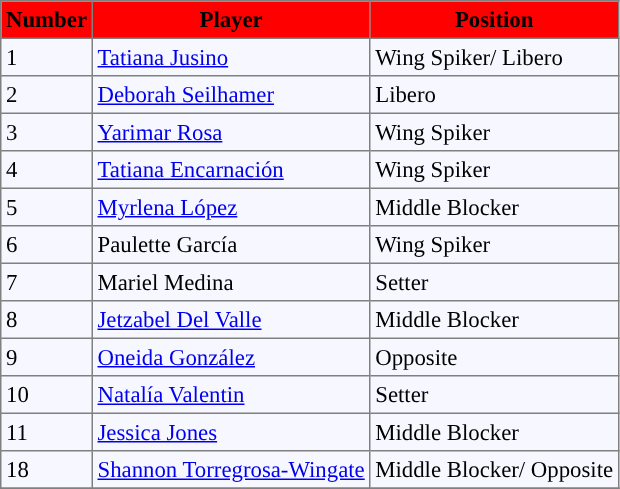<table bgcolor="#f7f8ff" cellpadding="3" cellspacing="0" border="1" style="font-size: 95%; border: gray solid 1px; border-collapse: collapse;">
<tr bgcolor="#ff0000">
<td align=center><strong>Number</strong></td>
<td align=center><strong>Player</strong></td>
<td align=center><strong>Position</strong></td>
</tr>
<tr align="left">
<td>1</td>
<td> <a href='#'>Tatiana Jusino</a></td>
<td>Wing Spiker/ Libero</td>
</tr>
<tr align=left>
<td>2</td>
<td> <a href='#'>Deborah Seilhamer</a></td>
<td>Libero</td>
</tr>
<tr align="left">
<td>3</td>
<td> <a href='#'>Yarimar Rosa</a></td>
<td>Wing Spiker</td>
</tr>
<tr align="left">
<td>4</td>
<td> <a href='#'>Tatiana Encarnación</a></td>
<td>Wing Spiker</td>
</tr>
<tr align="left">
<td>5</td>
<td> <a href='#'>Myrlena López</a></td>
<td>Middle Blocker</td>
</tr>
<tr align="left">
<td>6</td>
<td> Paulette García</td>
<td>Wing Spiker</td>
</tr>
<tr align="left">
<td>7</td>
<td> Mariel Medina</td>
<td>Setter</td>
</tr>
<tr align="left">
<td>8</td>
<td> <a href='#'>Jetzabel Del Valle</a></td>
<td>Middle Blocker</td>
</tr>
<tr align="left">
<td>9</td>
<td> <a href='#'>Oneida González</a></td>
<td>Opposite</td>
</tr>
<tr align="left">
<td>10</td>
<td> <a href='#'>Natalía Valentin</a></td>
<td>Setter</td>
</tr>
<tr align="left">
<td>11</td>
<td> <a href='#'>Jessica Jones</a></td>
<td>Middle Blocker</td>
</tr>
<tr align="left">
<td>18</td>
<td> <a href='#'>Shannon Torregrosa-Wingate</a></td>
<td>Middle Blocker/ Opposite</td>
</tr>
<tr align="left">
</tr>
</table>
